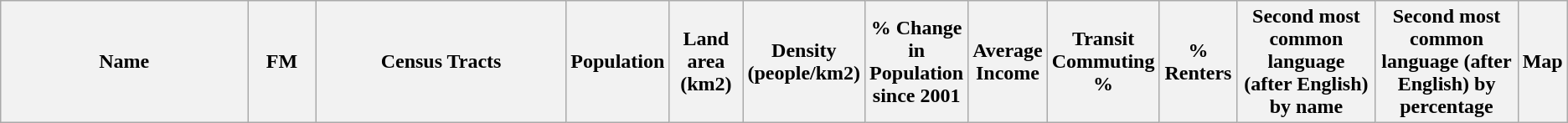<table class="wikitable sortable">
<tr>
<th width="20%">Name</th>
<th width="5%">FM</th>
<th width="20%">Census Tracts</th>
<th width="5%">Population</th>
<th width="5%">Land area (km2)</th>
<th width="5%">Density (people/km2)</th>
<th width="5%">% Change in Population since 2001</th>
<th width="5%">Average Income</th>
<th width="5%">Transit Commuting %</th>
<th width="5%">% Renters</th>
<th width="10%">Second most common language (after English) by name</th>
<th width="10%">Second most common language (after English) by percentage</th>
<th width="10%">Map</th>
</tr>
</table>
